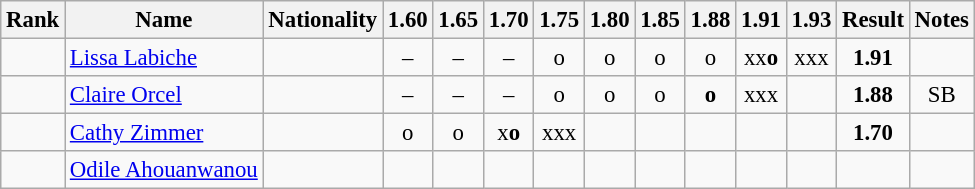<table class="wikitable sortable" style="text-align:center;font-size:95%">
<tr>
<th>Rank</th>
<th>Name</th>
<th>Nationality</th>
<th>1.60</th>
<th>1.65</th>
<th>1.70</th>
<th>1.75</th>
<th>1.80</th>
<th>1.85</th>
<th>1.88</th>
<th>1.91</th>
<th>1.93</th>
<th>Result</th>
<th>Notes</th>
</tr>
<tr>
<td></td>
<td align=left><a href='#'>Lissa Labiche</a></td>
<td align=left></td>
<td>–</td>
<td>–</td>
<td>–</td>
<td>o</td>
<td>o</td>
<td>o</td>
<td>o</td>
<td>xx<strong>o</strong></td>
<td>xxx</td>
<td><strong>1.91</strong></td>
<td></td>
</tr>
<tr>
<td></td>
<td align=left><a href='#'>Claire Orcel</a></td>
<td align=left></td>
<td>–</td>
<td>–</td>
<td>–</td>
<td>o</td>
<td>o</td>
<td>o</td>
<td><strong>o</strong></td>
<td>xxx</td>
<td></td>
<td><strong>1.88</strong></td>
<td>SB</td>
</tr>
<tr>
<td></td>
<td align=left><a href='#'>Cathy Zimmer</a></td>
<td align=left></td>
<td>o</td>
<td>o</td>
<td>x<strong>o</strong></td>
<td>xxx</td>
<td></td>
<td></td>
<td></td>
<td></td>
<td></td>
<td><strong>1.70</strong></td>
<td></td>
</tr>
<tr>
<td></td>
<td align=left><a href='#'>Odile Ahouanwanou</a></td>
<td align=left></td>
<td></td>
<td></td>
<td></td>
<td></td>
<td></td>
<td></td>
<td></td>
<td></td>
<td></td>
<td><strong></strong></td>
<td></td>
</tr>
</table>
